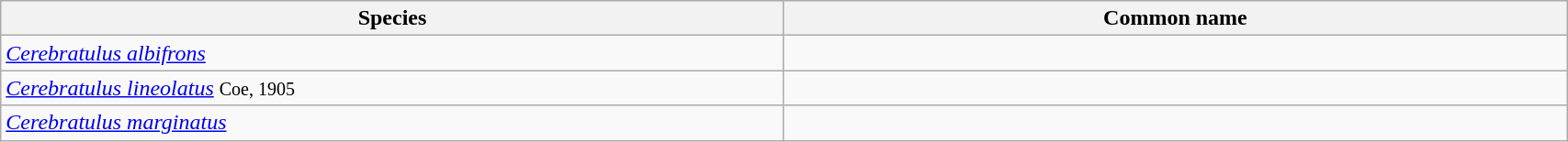<table width=90% class="wikitable">
<tr>
<th width=25%>Species</th>
<th width=25%>Common name</th>
</tr>
<tr>
<td><em><a href='#'>Cerebratulus albifrons</a></em></td>
<td></td>
</tr>
<tr>
<td><em><a href='#'>Cerebratulus lineolatus</a></em> <small> Coe, 1905 </small></td>
<td></td>
</tr>
<tr>
<td><em><a href='#'>Cerebratulus marginatus</a></em></td>
<td></td>
</tr>
</table>
